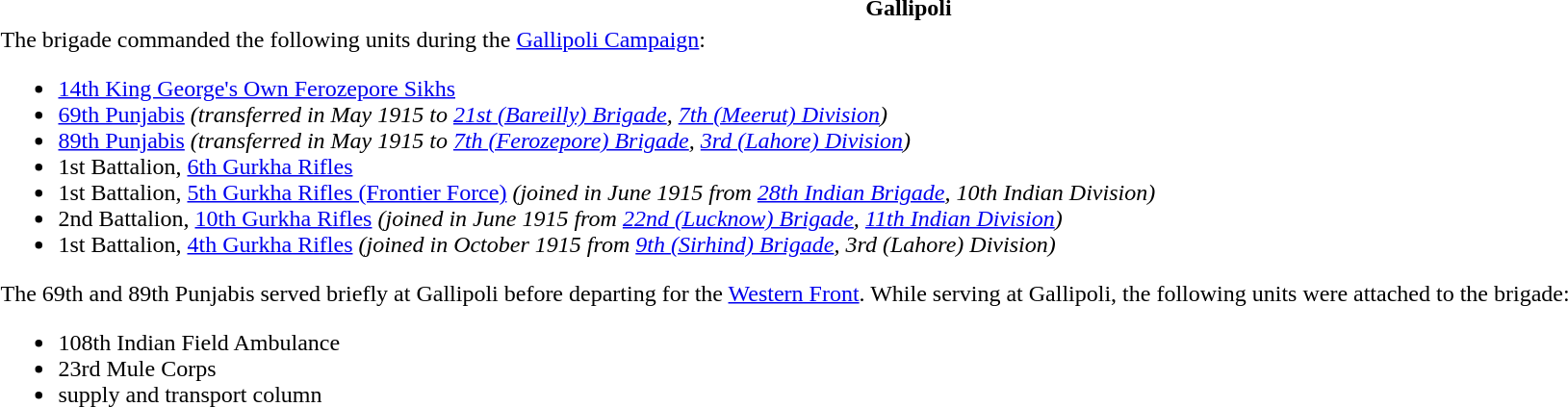<table class="toccolours collapsible collapsed" style="width:100%; background:transparent;">
<tr>
<th>Gallipoli</th>
</tr>
<tr>
<td>The brigade commanded the following units during the <a href='#'>Gallipoli Campaign</a>:<br><ul><li><a href='#'>14th King George's Own Ferozepore Sikhs</a></li><li><a href='#'>69th Punjabis</a> <em>(transferred in May 1915 to <a href='#'>21st (Bareilly) Brigade</a>, <a href='#'>7th (Meerut) Division</a>)</em></li><li><a href='#'>89th Punjabis</a> <em>(transferred in May 1915 to <a href='#'>7th (Ferozepore) Brigade</a>, <a href='#'>3rd (Lahore) Division</a>)</em></li><li>1st Battalion, <a href='#'>6th Gurkha Rifles</a></li><li>1st Battalion, <a href='#'>5th Gurkha Rifles (Frontier Force)</a> <em>(joined in June 1915 from <a href='#'>28th Indian Brigade</a>, 10th Indian Division)</em></li><li>2nd Battalion, <a href='#'>10th Gurkha Rifles</a> <em>(joined in June 1915 from <a href='#'>22nd (Lucknow) Brigade</a>, <a href='#'>11th Indian Division</a>)</em></li><li>1st Battalion, <a href='#'>4th Gurkha Rifles</a> <em>(joined in October 1915 from <a href='#'>9th (Sirhind) Brigade</a>, 3rd (Lahore) Division)</em></li></ul>The 69th and 89th Punjabis served briefly at Gallipoli before departing for the <a href='#'>Western Front</a>. While serving at Gallipoli, the following units were attached to the brigade:<ul><li>108th Indian Field Ambulance</li><li>23rd Mule Corps</li><li>supply and transport column</li></ul></td>
</tr>
</table>
